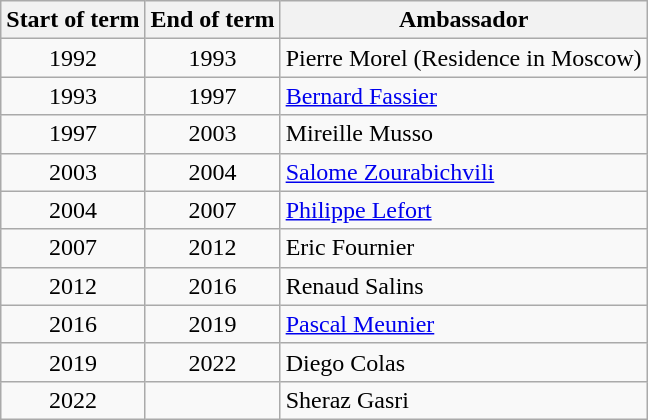<table class="wikitable">
<tr>
<th>Start of term</th>
<th>End of term</th>
<th>Ambassador</th>
</tr>
<tr>
<td align="center">1992</td>
<td align="center">1993</td>
<td>Pierre Morel (Residence in Moscow)</td>
</tr>
<tr>
<td align="center">1993</td>
<td align="center">1997</td>
<td><a href='#'>Bernard Fassier</a></td>
</tr>
<tr>
<td align="center">1997</td>
<td align="center">2003</td>
<td>Mireille Musso</td>
</tr>
<tr>
<td align="center">2003</td>
<td align="center">2004</td>
<td><a href='#'>Salome Zourabichvili</a></td>
</tr>
<tr>
<td align="center">2004</td>
<td align="center">2007</td>
<td><a href='#'>Philippe Lefort</a></td>
</tr>
<tr>
<td align="center">2007</td>
<td align="center">2012</td>
<td>Eric Fournier</td>
</tr>
<tr>
<td align="center">2012</td>
<td align="center">2016</td>
<td>Renaud Salins</td>
</tr>
<tr>
<td align="center">2016</td>
<td align="center">2019</td>
<td><a href='#'>Pascal Meunier</a></td>
</tr>
<tr>
<td align="center">2019</td>
<td align="center">2022</td>
<td>Diego Colas</td>
</tr>
<tr>
<td align="center">2022</td>
<td align="center"></td>
<td>Sheraz Gasri </td>
</tr>
</table>
